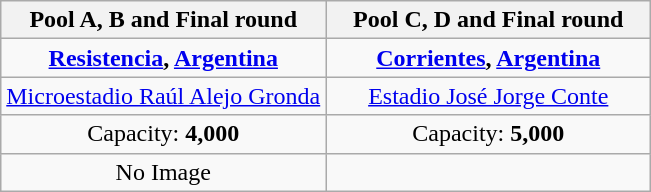<table class=wikitable style=text-align:center>
<tr>
<th width=50%>Pool A, B and Final round</th>
<th width=50%>Pool C, D and Final round</th>
</tr>
<tr>
<td> <strong><a href='#'>Resistencia</a>, <a href='#'>Argentina</a></strong></td>
<td> <strong><a href='#'>Corrientes</a>, <a href='#'>Argentina</a></strong></td>
</tr>
<tr>
<td><a href='#'>Microestadio Raúl Alejo Gronda</a></td>
<td><a href='#'>Estadio José Jorge Conte</a></td>
</tr>
<tr>
<td>Capacity: <strong>4,000</strong></td>
<td>Capacity: <strong>5,000</strong></td>
</tr>
<tr>
<td>No Image</td>
<td></td>
</tr>
</table>
